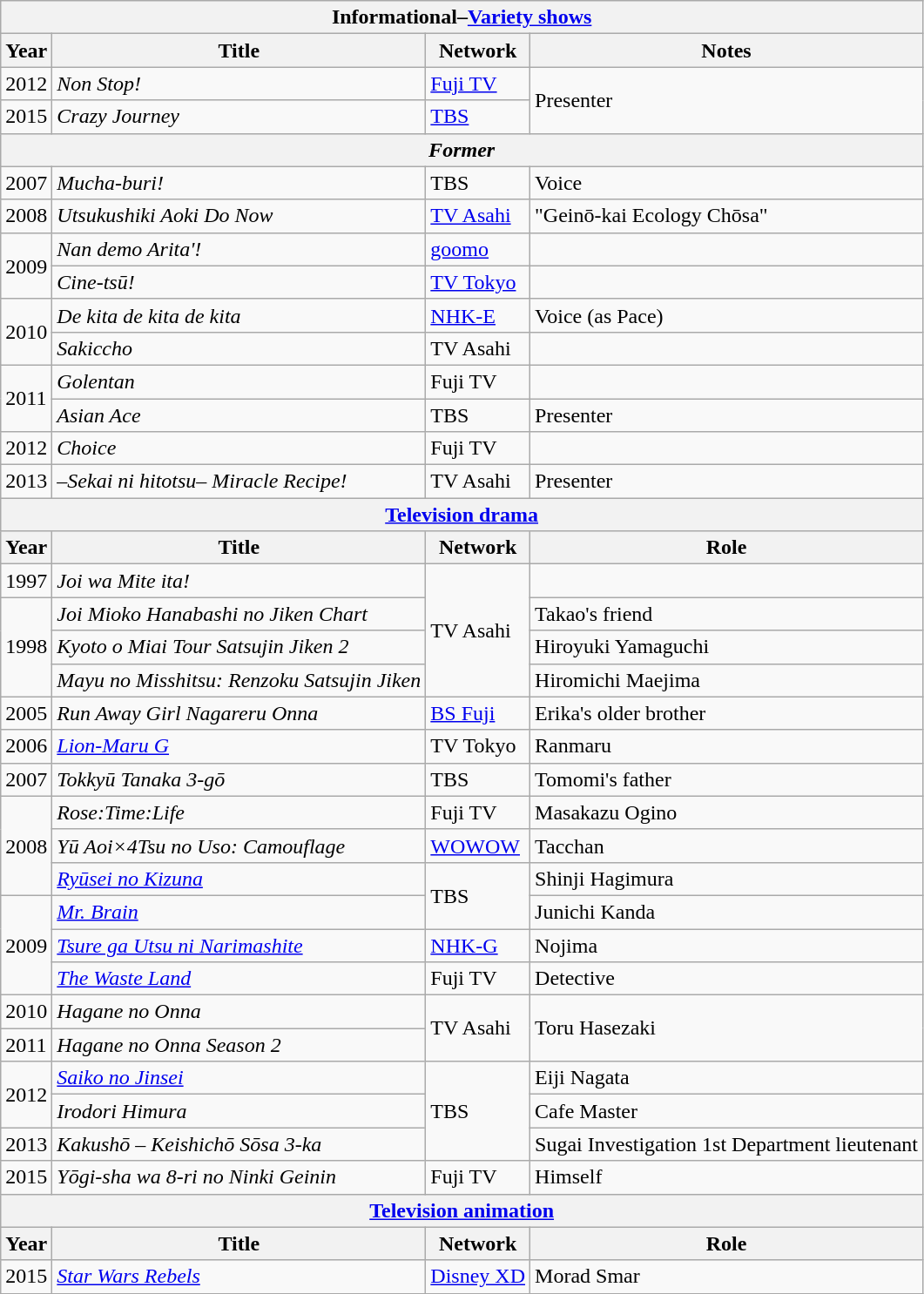<table class="wikitable">
<tr>
<th colspan="4">Informational–<a href='#'>Variety shows</a></th>
</tr>
<tr>
<th>Year</th>
<th>Title</th>
<th>Network</th>
<th>Notes</th>
</tr>
<tr>
<td>2012</td>
<td><em>Non Stop!</em></td>
<td><a href='#'>Fuji TV</a></td>
<td rowspan="2">Presenter</td>
</tr>
<tr>
<td>2015</td>
<td><em>Crazy Journey</em></td>
<td><a href='#'>TBS</a></td>
</tr>
<tr>
<th colspan="4"><strong><em>Former</em></strong></th>
</tr>
<tr>
<td>2007</td>
<td><em>Mucha-buri!</em></td>
<td>TBS</td>
<td>Voice</td>
</tr>
<tr>
<td>2008</td>
<td><em>Utsukushiki Aoki Do Now</em></td>
<td><a href='#'>TV Asahi</a></td>
<td>"Geinō-kai Ecology Chōsa"</td>
</tr>
<tr>
<td rowspan="2">2009</td>
<td><em>Nan demo Arita'!</em></td>
<td><a href='#'>goomo</a></td>
<td></td>
</tr>
<tr>
<td><em>Cine-tsū!</em></td>
<td><a href='#'>TV Tokyo</a></td>
<td></td>
</tr>
<tr>
<td rowspan="2">2010</td>
<td><em>De kita de kita de kita</em></td>
<td><a href='#'>NHK-E</a></td>
<td>Voice (as Pace)</td>
</tr>
<tr>
<td><em>Sakiccho</em></td>
<td>TV Asahi</td>
<td></td>
</tr>
<tr>
<td rowspan="2">2011</td>
<td><em>Golentan</em></td>
<td>Fuji TV</td>
<td></td>
</tr>
<tr>
<td><em>Asian Ace</em></td>
<td>TBS</td>
<td>Presenter</td>
</tr>
<tr>
<td>2012</td>
<td><em>Choice</em></td>
<td>Fuji TV</td>
<td></td>
</tr>
<tr>
<td>2013</td>
<td><em>–Sekai ni hitotsu– Miracle Recipe!</em></td>
<td>TV Asahi</td>
<td>Presenter</td>
</tr>
<tr>
<th colspan="4"><strong><a href='#'>Television drama</a></strong></th>
</tr>
<tr>
<th>Year</th>
<th>Title</th>
<th>Network</th>
<th>Role</th>
</tr>
<tr>
<td>1997</td>
<td><em>Joi wa Mite ita!</em></td>
<td rowspan="4">TV Asahi</td>
<td></td>
</tr>
<tr>
<td rowspan="3">1998</td>
<td><em>Joi Mioko Hanabashi no Jiken Chart</em></td>
<td>Takao's friend</td>
</tr>
<tr>
<td><em>Kyoto o Miai Tour Satsujin Jiken 2</em></td>
<td>Hiroyuki Yamaguchi</td>
</tr>
<tr>
<td><em>Mayu no Misshitsu: Renzoku Satsujin Jiken</em></td>
<td>Hiromichi Maejima</td>
</tr>
<tr>
<td>2005</td>
<td><em>Run Away Girl Nagareru Onna</em></td>
<td><a href='#'>BS Fuji</a></td>
<td>Erika's older brother</td>
</tr>
<tr>
<td>2006</td>
<td><em><a href='#'>Lion-Maru G</a></em></td>
<td>TV Tokyo</td>
<td>Ranmaru</td>
</tr>
<tr>
<td>2007</td>
<td><em>Tokkyū Tanaka 3-gō</em></td>
<td>TBS</td>
<td>Tomomi's father</td>
</tr>
<tr>
<td rowspan="3">2008</td>
<td><em>Rose:Time:Life</em></td>
<td>Fuji TV</td>
<td>Masakazu Ogino</td>
</tr>
<tr>
<td><em>Yū Aoi×4Tsu no Uso: Camouflage</em></td>
<td><a href='#'>WOWOW</a></td>
<td>Tacchan</td>
</tr>
<tr>
<td><em><a href='#'>Ryūsei no Kizuna</a></em></td>
<td rowspan="2">TBS</td>
<td>Shinji Hagimura</td>
</tr>
<tr>
<td rowspan="3">2009</td>
<td><em><a href='#'>Mr. Brain</a></em></td>
<td>Junichi Kanda</td>
</tr>
<tr>
<td><em><a href='#'>Tsure ga Utsu ni Narimashite</a></em></td>
<td><a href='#'>NHK-G</a></td>
<td>Nojima</td>
</tr>
<tr>
<td><em><a href='#'>The Waste Land</a></em></td>
<td>Fuji TV</td>
<td>Detective</td>
</tr>
<tr>
<td>2010</td>
<td><em>Hagane no Onna</em></td>
<td rowspan="2">TV Asahi</td>
<td rowspan="2">Toru Hasezaki</td>
</tr>
<tr>
<td>2011</td>
<td><em>Hagane no Onna Season 2</em></td>
</tr>
<tr>
<td rowspan="2">2012</td>
<td><em><a href='#'>Saiko no Jinsei</a></em></td>
<td rowspan="3">TBS</td>
<td>Eiji Nagata</td>
</tr>
<tr>
<td><em>Irodori Himura</em></td>
<td>Cafe Master</td>
</tr>
<tr>
<td>2013</td>
<td><em>Kakushō – Keishichō Sōsa 3-ka</em></td>
<td>Sugai Investigation 1st Department lieutenant</td>
</tr>
<tr>
<td>2015</td>
<td><em>Yōgi-sha wa 8-ri no Ninki Geinin</em></td>
<td>Fuji TV</td>
<td>Himself</td>
</tr>
<tr>
<th colspan="4"><strong><a href='#'>Television animation</a></strong></th>
</tr>
<tr>
<th>Year</th>
<th>Title</th>
<th>Network</th>
<th>Role</th>
</tr>
<tr>
<td>2015</td>
<td><em><a href='#'>Star Wars Rebels</a></em></td>
<td><a href='#'>Disney XD</a></td>
<td>Morad Smar</td>
</tr>
</table>
